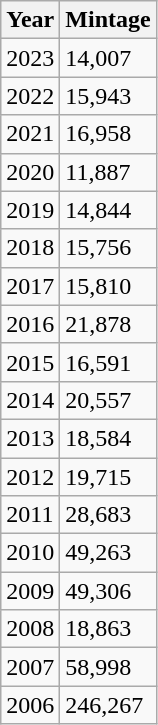<table class="wikitable collapsible sortable">
<tr>
<th>Year</th>
<th>Mintage</th>
</tr>
<tr>
<td>2023</td>
<td>14,007</td>
</tr>
<tr>
<td>2022</td>
<td>15,943</td>
</tr>
<tr>
<td>2021</td>
<td>16,958</td>
</tr>
<tr>
<td>2020</td>
<td>11,887</td>
</tr>
<tr>
<td>2019</td>
<td>14,844</td>
</tr>
<tr>
<td>2018</td>
<td>15,756</td>
</tr>
<tr>
<td>2017</td>
<td>15,810</td>
</tr>
<tr>
<td>2016</td>
<td>21,878</td>
</tr>
<tr>
<td>2015</td>
<td>16,591</td>
</tr>
<tr>
<td>2014</td>
<td>20,557</td>
</tr>
<tr>
<td>2013</td>
<td>18,584</td>
</tr>
<tr>
<td>2012</td>
<td>19,715</td>
</tr>
<tr>
<td>2011</td>
<td>28,683</td>
</tr>
<tr>
<td>2010</td>
<td>49,263</td>
</tr>
<tr>
<td>2009</td>
<td>49,306</td>
</tr>
<tr>
<td>2008</td>
<td>18,863</td>
</tr>
<tr>
<td>2007</td>
<td>58,998</td>
</tr>
<tr>
<td>2006</td>
<td>246,267</td>
</tr>
</table>
